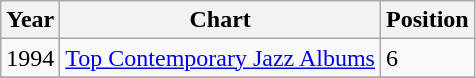<table class="wikitable">
<tr>
<th>Year</th>
<th>Chart</th>
<th>Position</th>
</tr>
<tr>
<td>1994</td>
<td><a href='#'>Top Contemporary Jazz Albums</a></td>
<td>6</td>
</tr>
<tr>
</tr>
</table>
